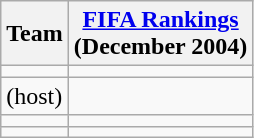<table class="wikitable sortable" style="text-align: left;">
<tr>
<th>Team</th>
<th><a href='#'>FIFA Rankings</a><br>(December 2004)</th>
</tr>
<tr>
<td></td>
<td></td>
</tr>
<tr>
<td> (host)</td>
<td></td>
</tr>
<tr>
<td></td>
<td></td>
</tr>
<tr>
<td></td>
<td></td>
</tr>
</table>
